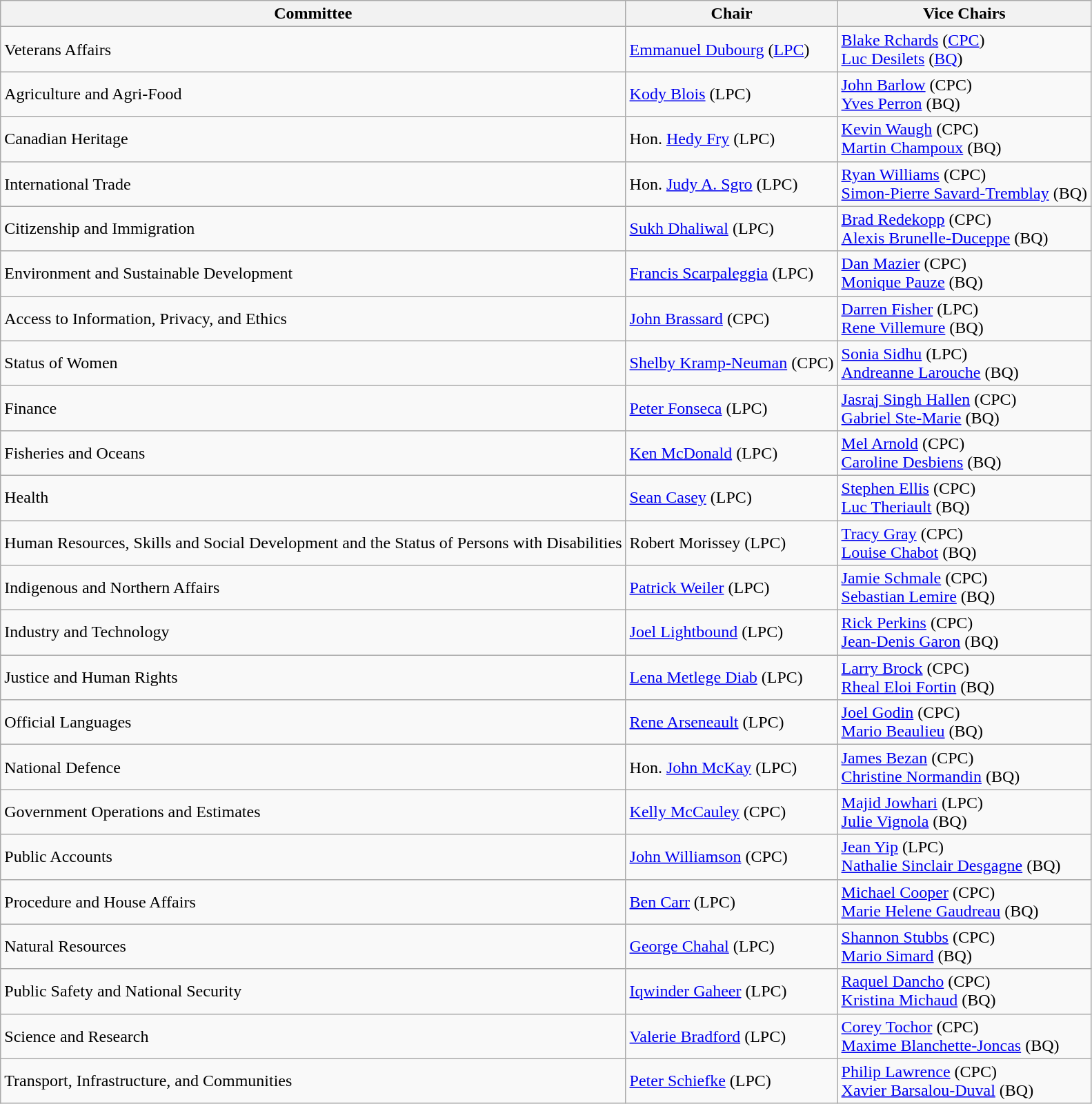<table class="wikitable">
<tr>
<th>Committee</th>
<th>Chair</th>
<th>Vice Chairs</th>
</tr>
<tr>
<td>Veterans Affairs</td>
<td><a href='#'>Emmanuel Dubourg</a> (<a href='#'>LPC</a>)</td>
<td><a href='#'>Blake Rchards</a> (<a href='#'>CPC</a>)<br><a href='#'>Luc Desilets</a> (<a href='#'>BQ</a>)</td>
</tr>
<tr>
<td>Agriculture and Agri-Food</td>
<td><a href='#'>Kody Blois</a> (LPC)</td>
<td><a href='#'>John Barlow</a> (CPC)<br><a href='#'>Yves Perron</a> (BQ)</td>
</tr>
<tr>
<td>Canadian Heritage</td>
<td>Hon. <a href='#'>Hedy Fry</a> (LPC)</td>
<td><a href='#'>Kevin Waugh</a> (CPC)<br><a href='#'>Martin Champoux</a> (BQ)</td>
</tr>
<tr>
<td>International Trade</td>
<td>Hon. <a href='#'>Judy A. Sgro</a> (LPC)</td>
<td><a href='#'>Ryan Williams</a> (CPC)<br><a href='#'>Simon-Pierre Savard-Tremblay</a> (BQ)</td>
</tr>
<tr>
<td>Citizenship and Immigration</td>
<td><a href='#'>Sukh Dhaliwal</a> (LPC)</td>
<td><a href='#'>Brad Redekopp</a> (CPC)<br><a href='#'>Alexis Brunelle-Duceppe</a> (BQ)</td>
</tr>
<tr>
<td>Environment and Sustainable Development</td>
<td><a href='#'>Francis Scarpaleggia</a> (LPC)</td>
<td><a href='#'>Dan Mazier</a> (CPC)<br><a href='#'>Monique Pauze</a> (BQ)</td>
</tr>
<tr>
<td>Access to Information, Privacy, and Ethics</td>
<td><a href='#'>John Brassard</a> (CPC)</td>
<td><a href='#'>Darren Fisher</a> (LPC)<br><a href='#'>Rene Villemure</a> (BQ)</td>
</tr>
<tr>
<td>Status of Women</td>
<td><a href='#'>Shelby Kramp-Neuman</a> (CPC)</td>
<td><a href='#'>Sonia Sidhu</a> (LPC)<br><a href='#'>Andreanne Larouche</a> (BQ)</td>
</tr>
<tr>
<td>Finance</td>
<td><a href='#'>Peter Fonseca</a> (LPC)</td>
<td><a href='#'>Jasraj Singh Hallen</a> (CPC)<br><a href='#'>Gabriel Ste-Marie</a> (BQ)</td>
</tr>
<tr>
<td>Fisheries and Oceans</td>
<td><a href='#'>Ken McDonald</a> (LPC)</td>
<td><a href='#'>Mel Arnold</a> (CPC)<br><a href='#'>Caroline Desbiens</a> (BQ)</td>
</tr>
<tr>
<td>Health</td>
<td><a href='#'>Sean Casey</a> (LPC)</td>
<td><a href='#'>Stephen Ellis</a> (CPC)<br><a href='#'>Luc Theriault</a> (BQ)</td>
</tr>
<tr>
<td>Human Resources, Skills and Social Development and the Status of Persons with Disabilities</td>
<td>Robert Morissey (LPC)</td>
<td><a href='#'>Tracy Gray</a> (CPC)<br><a href='#'>Louise Chabot</a> (BQ)</td>
</tr>
<tr>
<td>Indigenous and Northern Affairs</td>
<td><a href='#'>Patrick Weiler</a> (LPC)</td>
<td><a href='#'>Jamie Schmale</a> (CPC)<br><a href='#'>Sebastian Lemire</a> (BQ)</td>
</tr>
<tr>
<td>Industry and Technology</td>
<td><a href='#'>Joel Lightbound</a> (LPC)</td>
<td><a href='#'>Rick Perkins</a> (CPC)<br><a href='#'>Jean-Denis Garon</a> (BQ)</td>
</tr>
<tr>
<td>Justice and Human Rights</td>
<td><a href='#'>Lena Metlege Diab</a> (LPC)</td>
<td><a href='#'>Larry Brock</a> (CPC)<br><a href='#'>Rheal Eloi Fortin</a> (BQ)</td>
</tr>
<tr>
<td>Official Languages</td>
<td><a href='#'>Rene Arseneault</a> (LPC)</td>
<td><a href='#'>Joel Godin</a> (CPC)<br><a href='#'>Mario Beaulieu</a> (BQ)</td>
</tr>
<tr>
<td>National Defence</td>
<td>Hon. <a href='#'>John McKay</a> (LPC)</td>
<td><a href='#'>James Bezan</a> (CPC)<br><a href='#'>Christine Normandin</a> (BQ)</td>
</tr>
<tr>
<td>Government Operations and Estimates</td>
<td><a href='#'>Kelly McCauley</a> (CPC)</td>
<td><a href='#'>Majid Jowhari</a> (LPC)<br><a href='#'>Julie Vignola</a> (BQ)</td>
</tr>
<tr>
<td>Public Accounts</td>
<td><a href='#'>John Williamson</a> (CPC)</td>
<td><a href='#'>Jean Yip</a> (LPC)<br><a href='#'>Nathalie Sinclair Desgagne</a> (BQ)</td>
</tr>
<tr>
<td>Procedure and House Affairs</td>
<td><a href='#'>Ben Carr</a> (LPC)</td>
<td><a href='#'>Michael Cooper</a> (CPC)<br><a href='#'>Marie Helene Gaudreau</a> (BQ)</td>
</tr>
<tr>
<td>Natural Resources</td>
<td><a href='#'>George Chahal</a> (LPC)</td>
<td><a href='#'>Shannon Stubbs</a> (CPC)<br><a href='#'>Mario Simard</a> (BQ)</td>
</tr>
<tr>
<td>Public Safety and National Security</td>
<td><a href='#'>Iqwinder Gaheer</a> (LPC)</td>
<td><a href='#'>Raquel Dancho</a> (CPC)<br><a href='#'>Kristina Michaud</a> (BQ)</td>
</tr>
<tr>
<td>Science and Research</td>
<td><a href='#'>Valerie Bradford</a> (LPC)</td>
<td><a href='#'>Corey Tochor</a> (CPC)<br><a href='#'>Maxime Blanchette-Joncas</a> (BQ)</td>
</tr>
<tr>
<td>Transport, Infrastructure, and Communities</td>
<td><a href='#'>Peter Schiefke</a> (LPC)</td>
<td><a href='#'>Philip Lawrence</a> (CPC)<br><a href='#'>Xavier Barsalou-Duval</a> (BQ)</td>
</tr>
</table>
